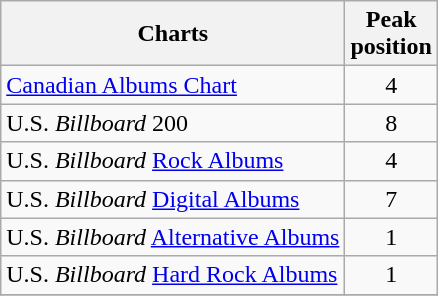<table class="wikitable sortable">
<tr>
<th align="left">Charts</th>
<th align="left">Peak<br>position</th>
</tr>
<tr>
<td><a href='#'>Canadian Albums Chart</a></td>
<td style="text-align:center;">4</td>
</tr>
<tr>
<td>U.S. <em>Billboard</em> 200</td>
<td style="text-align:center;">8</td>
</tr>
<tr>
<td>U.S. <em>Billboard</em> <a href='#'>Rock Albums</a></td>
<td style="text-align:center;">4</td>
</tr>
<tr>
<td>U.S. <em>Billboard</em> <a href='#'>Digital Albums</a></td>
<td style="text-align:center;">7</td>
</tr>
<tr>
<td>U.S. <em>Billboard</em> <a href='#'>Alternative Albums</a></td>
<td style="text-align:center;">1</td>
</tr>
<tr>
<td>U.S. <em>Billboard</em> <a href='#'>Hard Rock Albums</a></td>
<td style="text-align:center;">1</td>
</tr>
<tr>
</tr>
</table>
